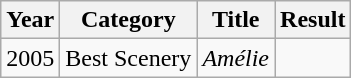<table class="wikitable">
<tr>
<th>Year</th>
<th>Category</th>
<th>Title</th>
<th>Result</th>
</tr>
<tr>
<td>2005</td>
<td>Best Scenery</td>
<td><em>Amélie</em></td>
<td></td>
</tr>
</table>
